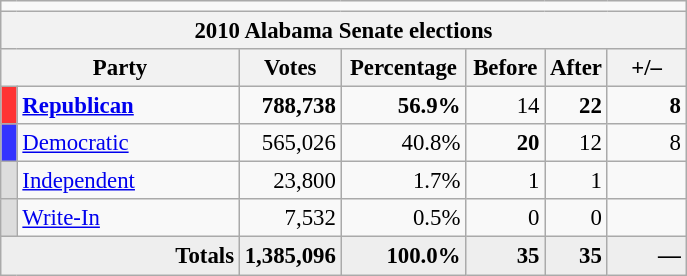<table class="wikitable" style="font-size:95%;">
<tr>
<td colspan="15" style="text-align:center;"></td>
</tr>
<tr>
<th colspan="9">2010 Alabama Senate elections</th>
</tr>
<tr>
<th colspan=2 style="width: 10em">Party</th>
<th style="width: 4em">Votes</th>
<th style="width: 5em">Percentage</th>
<th style="width: 3em">Before</th>
<th style="width: 1em">After</th>
<th style="width: 3em">+/–</th>
</tr>
<tr>
<th style="background:#f33; width:3px;"></th>
<td style="width: 130px"><strong><a href='#'>Republican</a></strong></td>
<td style="text-align:right;"><strong>788,738</strong></td>
<td style="text-align:right;"><strong>56.9%</strong></td>
<td style="text-align:right;">14</td>
<td style="text-align:right;"><strong>22</strong></td>
<td style="text-align:right;"><strong> 8</strong></td>
</tr>
<tr>
<th style="background:#33f; width:3px;"></th>
<td style="width: 130px"><a href='#'>Democratic</a></td>
<td style="text-align:right;">565,026</td>
<td style="text-align:right;">40.8%</td>
<td style="text-align:right;"><strong>20</strong></td>
<td style="text-align:right;">12</td>
<td style="text-align:right;"> 8</td>
</tr>
<tr>
<th style="background:#ddd; width:3px;"></th>
<td style="width: 130px"><a href='#'>Independent</a></td>
<td style="text-align:right;">23,800</td>
<td style="text-align:right;">1.7%</td>
<td style="text-align:right;">1</td>
<td style="text-align:right;">1</td>
<td style="text-align:right;"></td>
</tr>
<tr>
<th style="background:#ddd; width:3px;"></th>
<td style="width: 130px"><a href='#'>Write-In</a></td>
<td style="text-align:right;">7,532</td>
<td style="text-align:right;">0.5%</td>
<td style="text-align:right;">0</td>
<td style="text-align:right;">0</td>
<td style="text-align:right;"></td>
</tr>
<tr style="background:#eee; text-align:right;">
<td colspan="2"><strong>Totals</strong></td>
<td><strong>1,385,096</strong></td>
<td><strong>100.0%</strong></td>
<td><strong>35</strong></td>
<td><strong>35</strong></td>
<td><strong>—</strong></td>
</tr>
</table>
